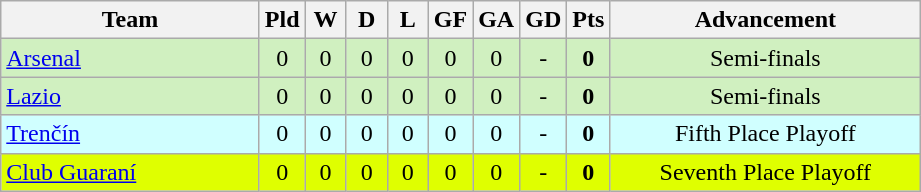<table class=wikitable style="text-align:center">
<tr>
<th width=165>Team</th>
<th width=20>Pld</th>
<th width=20>W</th>
<th width=20>D</th>
<th width=20>L</th>
<th width=20>GF</th>
<th width=20>GA</th>
<th width=20>GD</th>
<th width=20>Pts</th>
<th width=200>Advancement</th>
</tr>
<tr bgcolor=#d0f0c0>
<td style="text-align:left"> <a href='#'>Arsenal</a></td>
<td>0</td>
<td>0</td>
<td>0</td>
<td>0</td>
<td>0</td>
<td>0</td>
<td>-</td>
<td><strong>0</strong></td>
<td>Semi-finals</td>
</tr>
<tr bgcolor=#d0f0c0>
<td style="text-align:left"> <a href='#'>Lazio</a></td>
<td>0</td>
<td>0</td>
<td>0</td>
<td>0</td>
<td>0</td>
<td>0</td>
<td>-</td>
<td><strong>0</strong></td>
<td>Semi-finals</td>
</tr>
<tr bgcolor=#d0FFFF>
<td style="text-align:left"> <a href='#'>Trenčín</a></td>
<td>0</td>
<td>0</td>
<td>0</td>
<td>0</td>
<td>0</td>
<td>0</td>
<td>-</td>
<td><strong>0</strong></td>
<td>Fifth Place Playoff</td>
</tr>
<tr bgcolor=#dFFF00>
<td style="text-align:left"> <a href='#'>Club Guaraní</a></td>
<td>0</td>
<td>0</td>
<td>0</td>
<td>0</td>
<td>0</td>
<td>0</td>
<td>-</td>
<td><strong>0</strong></td>
<td>Seventh Place Playoff</td>
</tr>
</table>
